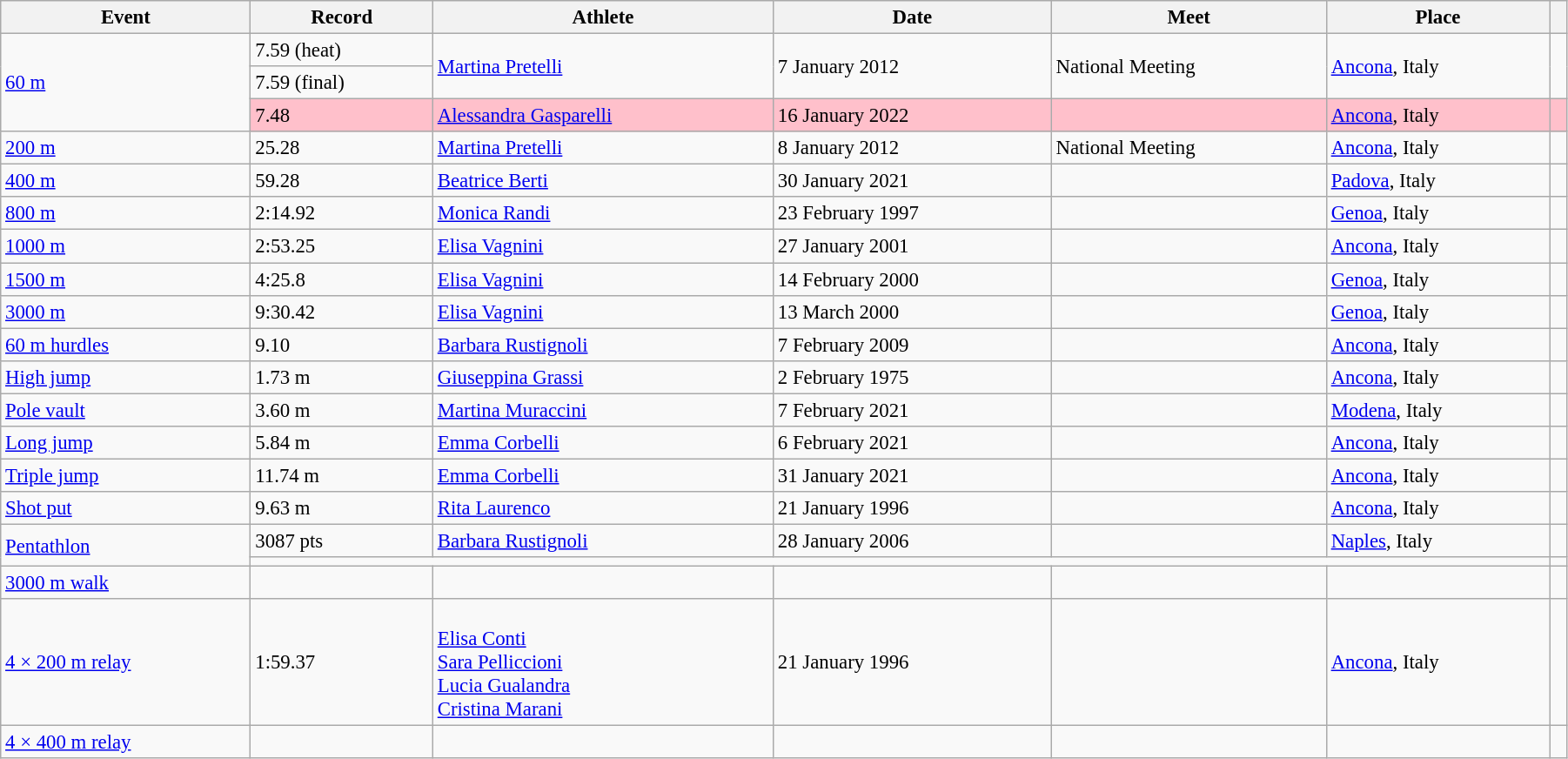<table class="wikitable" style="font-size:95%; width: 95%;">
<tr>
<th>Event</th>
<th>Record</th>
<th>Athlete</th>
<th>Date</th>
<th>Meet</th>
<th>Place</th>
<th></th>
</tr>
<tr>
<td rowspan=3><a href='#'>60 m</a></td>
<td>7.59 (heat)</td>
<td rowspan=2><a href='#'>Martina Pretelli</a></td>
<td rowspan=2>7 January 2012</td>
<td rowspan=2>National Meeting</td>
<td rowspan=2><a href='#'>Ancona</a>, Italy</td>
<td rowspan=2></td>
</tr>
<tr>
<td>7.59 (final)</td>
</tr>
<tr bgcolor=pink>
<td>7.48</td>
<td><a href='#'>Alessandra Gasparelli</a></td>
<td>16 January 2022</td>
<td></td>
<td><a href='#'>Ancona</a>, Italy</td>
<td></td>
</tr>
<tr>
<td><a href='#'>200 m</a></td>
<td>25.28</td>
<td><a href='#'>Martina Pretelli</a></td>
<td>8 January 2012</td>
<td>National Meeting</td>
<td><a href='#'>Ancona</a>, Italy</td>
<td></td>
</tr>
<tr>
<td><a href='#'>400 m</a></td>
<td>59.28</td>
<td><a href='#'>Beatrice Berti</a></td>
<td>30 January 2021</td>
<td></td>
<td><a href='#'>Padova</a>, Italy</td>
<td></td>
</tr>
<tr>
<td><a href='#'>800 m</a></td>
<td>2:14.92</td>
<td><a href='#'>Monica Randi</a></td>
<td>23 February 1997</td>
<td></td>
<td><a href='#'>Genoa</a>, Italy</td>
<td></td>
</tr>
<tr>
<td><a href='#'>1000 m</a></td>
<td>2:53.25</td>
<td><a href='#'>Elisa Vagnini</a></td>
<td>27 January 2001</td>
<td></td>
<td><a href='#'>Ancona</a>, Italy</td>
<td></td>
</tr>
<tr>
<td><a href='#'>1500 m</a></td>
<td>4:25.8 </td>
<td><a href='#'>Elisa Vagnini</a></td>
<td>14 February 2000</td>
<td></td>
<td><a href='#'>Genoa</a>, Italy</td>
<td></td>
</tr>
<tr>
<td><a href='#'>3000 m</a></td>
<td>9:30.42</td>
<td><a href='#'>Elisa Vagnini</a></td>
<td>13 March 2000</td>
<td></td>
<td><a href='#'>Genoa</a>, Italy</td>
<td></td>
</tr>
<tr>
<td><a href='#'>60 m hurdles</a></td>
<td>9.10</td>
<td><a href='#'>Barbara Rustignoli</a></td>
<td>7 February 2009</td>
<td></td>
<td><a href='#'>Ancona</a>, Italy</td>
<td></td>
</tr>
<tr>
<td><a href='#'>High jump</a></td>
<td>1.73 m</td>
<td><a href='#'>Giuseppina Grassi</a></td>
<td>2 February 1975</td>
<td></td>
<td><a href='#'>Ancona</a>, Italy</td>
<td></td>
</tr>
<tr>
<td><a href='#'>Pole vault</a></td>
<td>3.60 m</td>
<td><a href='#'>Martina Muraccini</a></td>
<td>7 February 2021</td>
<td></td>
<td><a href='#'>Modena</a>, Italy</td>
<td></td>
</tr>
<tr>
<td><a href='#'>Long jump</a></td>
<td>5.84 m</td>
<td><a href='#'>Emma Corbelli</a></td>
<td>6 February 2021</td>
<td></td>
<td><a href='#'>Ancona</a>, Italy</td>
<td></td>
</tr>
<tr>
<td><a href='#'>Triple jump</a></td>
<td>11.74 m</td>
<td><a href='#'>Emma Corbelli</a></td>
<td>31 January 2021</td>
<td></td>
<td><a href='#'>Ancona</a>, Italy</td>
<td></td>
</tr>
<tr>
<td><a href='#'>Shot put</a></td>
<td>9.63 m</td>
<td><a href='#'>Rita Laurenco</a></td>
<td>21 January 1996</td>
<td></td>
<td><a href='#'>Ancona</a>, Italy</td>
<td></td>
</tr>
<tr>
<td rowspan=2><a href='#'>Pentathlon</a></td>
<td>3087 pts</td>
<td><a href='#'>Barbara Rustignoli</a></td>
<td>28 January 2006</td>
<td></td>
<td><a href='#'>Naples</a>, Italy</td>
<td></td>
</tr>
<tr>
<td colspan=5></td>
<td></td>
</tr>
<tr>
<td><a href='#'>3000 m walk</a></td>
<td></td>
<td></td>
<td></td>
<td></td>
<td></td>
<td></td>
</tr>
<tr>
<td><a href='#'>4 × 200 m relay</a></td>
<td>1:59.37</td>
<td><br><a href='#'>Elisa Conti</a><br><a href='#'>Sara Pelliccioni</a><br><a href='#'>Lucia Gualandra</a><br><a href='#'>Cristina Marani</a></td>
<td>21 January 1996</td>
<td></td>
<td><a href='#'>Ancona</a>, Italy</td>
<td></td>
</tr>
<tr>
<td><a href='#'>4 × 400 m relay</a></td>
<td></td>
<td></td>
<td></td>
<td></td>
<td></td>
<td></td>
</tr>
</table>
